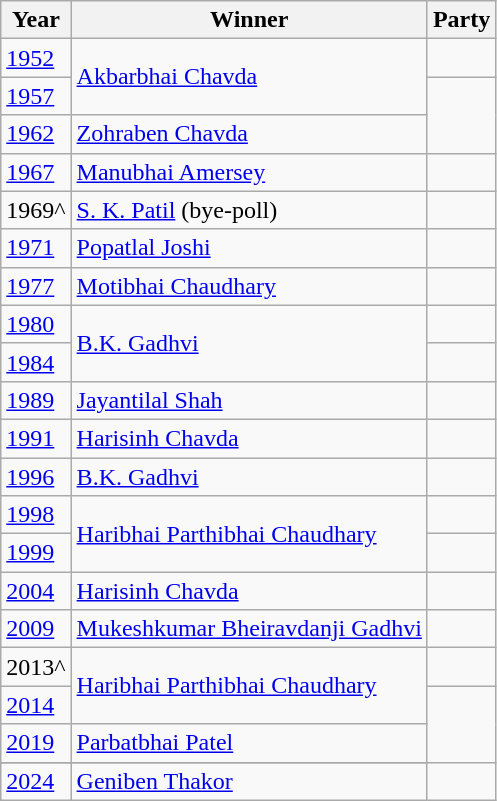<table class="wikitable sortable">
<tr>
<th>Year</th>
<th>Winner</th>
<th colspan=2>Party</th>
</tr>
<tr>
<td><a href='#'>1952</a></td>
<td rowspan="2"><a href='#'>Akbarbhai Chavda</a></td>
<td></td>
</tr>
<tr>
<td><a href='#'>1957</a></td>
</tr>
<tr>
<td><a href='#'>1962</a></td>
<td><a href='#'>Zohraben Chavda</a></td>
</tr>
<tr>
<td><a href='#'>1967</a></td>
<td><a href='#'>Manubhai Amersey</a></td>
<td></td>
</tr>
<tr>
<td>1969^</td>
<td><a href='#'>S. K. Patil</a> (bye-poll)</td>
<td></td>
</tr>
<tr>
<td><a href='#'>1971</a></td>
<td><a href='#'>Popatlal Joshi</a></td>
<td></td>
</tr>
<tr>
<td><a href='#'>1977</a></td>
<td><a href='#'>Motibhai Chaudhary</a></td>
<td></td>
</tr>
<tr>
<td><a href='#'>1980</a></td>
<td rowspan="2"><a href='#'>B.K. Gadhvi</a></td>
<td></td>
</tr>
<tr>
<td><a href='#'>1984</a></td>
</tr>
<tr>
<td><a href='#'>1989</a></td>
<td><a href='#'>Jayantilal Shah</a></td>
<td></td>
</tr>
<tr>
<td><a href='#'>1991</a></td>
<td><a href='#'>Harisinh Chavda</a></td>
<td></td>
</tr>
<tr>
<td><a href='#'>1996</a></td>
<td><a href='#'>B.K. Gadhvi</a></td>
<td></td>
</tr>
<tr>
<td><a href='#'>1998</a></td>
<td rowspan="2"><a href='#'>Haribhai Parthibhai Chaudhary</a></td>
<td></td>
</tr>
<tr>
<td><a href='#'>1999</a></td>
</tr>
<tr>
<td><a href='#'>2004</a></td>
<td><a href='#'>Harisinh Chavda</a></td>
<td></td>
</tr>
<tr>
<td><a href='#'>2009</a></td>
<td><a href='#'>Mukeshkumar Bheiravdanji Gadhvi</a></td>
</tr>
<tr>
<td>2013^</td>
<td rowspan="2"><a href='#'>Haribhai Parthibhai Chaudhary</a></td>
<td></td>
</tr>
<tr>
<td><a href='#'>2014</a></td>
</tr>
<tr>
<td><a href='#'>2019</a></td>
<td><a href='#'>Parbatbhai Patel</a></td>
</tr>
<tr>
</tr>
<tr>
<td><a href='#'>2024</a></td>
<td><a href='#'>Geniben Thakor</a></td>
<td></td>
</tr>
</table>
